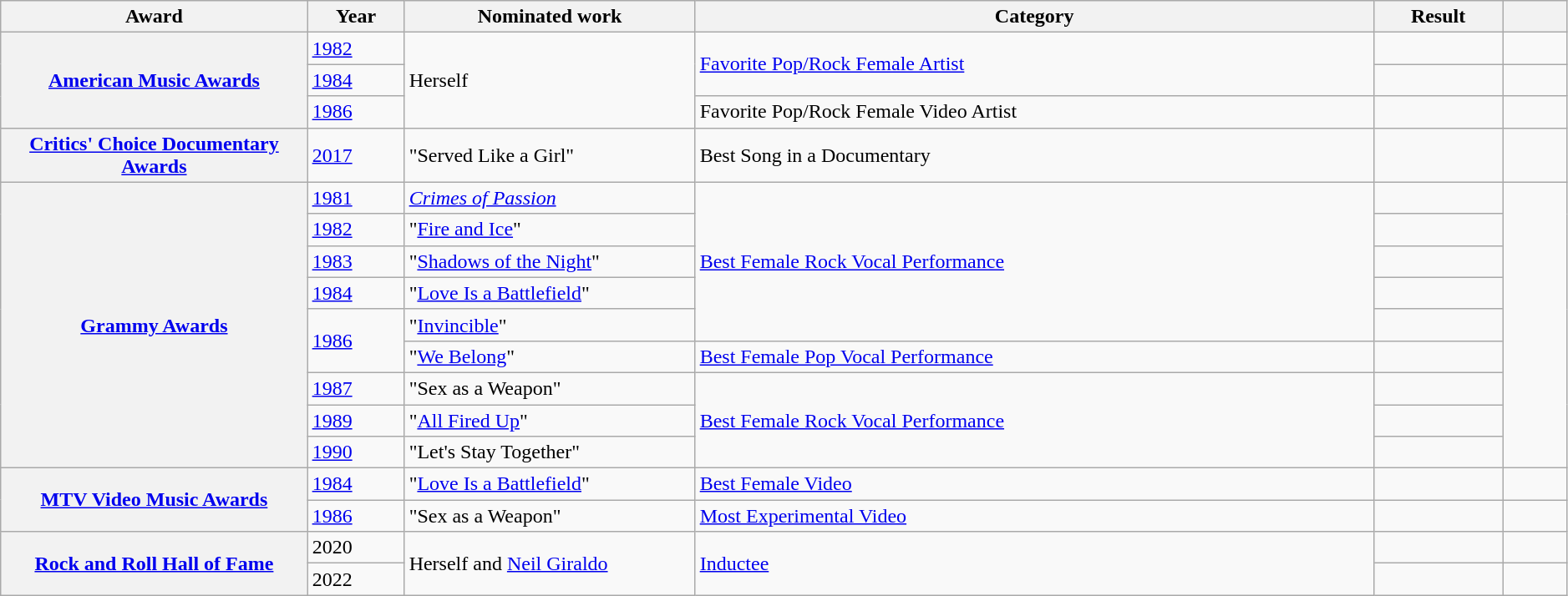<table class="wikitable sortable plainrowheaders" style="width:99%;">
<tr>
<th scope="col" style="width:19%;">Award</th>
<th scope="col" style="width:6%;">Year</th>
<th scope="col" style="width:18%;">Nominated work</th>
<th scope="col" style="width:42%;">Category</th>
<th scope="col" style="width:8%;">Result</th>
<th scope="col" style="width:4%;" class="unsortable"></th>
</tr>
<tr>
<th scope="row" rowspan="3"><a href='#'>American Music Awards</a></th>
<td><a href='#'>1982</a></td>
<td rowspan="3">Herself</td>
<td rowspan="2"><a href='#'>Favorite Pop/Rock Female Artist</a></td>
<td></td>
<td style="text-align:center;"></td>
</tr>
<tr>
<td><a href='#'>1984</a></td>
<td></td>
<td style="text-align:center;"></td>
</tr>
<tr>
<td><a href='#'>1986</a></td>
<td>Favorite Pop/Rock Female Video Artist</td>
<td></td>
<td style="text-align:center;"></td>
</tr>
<tr>
<th scope="row"><a href='#'>Critics' Choice Documentary Awards</a></th>
<td><a href='#'>2017</a></td>
<td>"Served Like a Girl"</td>
<td>Best Song in a Documentary</td>
<td></td>
<td style="text-align:center;"></td>
</tr>
<tr>
<th scope="row" rowspan="9"><a href='#'>Grammy Awards</a></th>
<td><a href='#'>1981</a></td>
<td><em><a href='#'>Crimes of Passion</a></em></td>
<td rowspan="5"><a href='#'>Best Female Rock Vocal Performance</a></td>
<td></td>
<td style="text-align:center;" rowspan="9"></td>
</tr>
<tr>
<td><a href='#'>1982</a></td>
<td>"<a href='#'>Fire and Ice</a>"</td>
<td></td>
</tr>
<tr>
<td><a href='#'>1983</a></td>
<td>"<a href='#'>Shadows of the Night</a>"</td>
<td></td>
</tr>
<tr>
<td><a href='#'>1984</a></td>
<td>"<a href='#'>Love Is a Battlefield</a>"</td>
<td></td>
</tr>
<tr>
<td rowspan="2"><a href='#'>1986</a></td>
<td>"<a href='#'>Invincible</a>"</td>
<td></td>
</tr>
<tr>
<td>"<a href='#'>We Belong</a>"</td>
<td><a href='#'>Best Female Pop Vocal Performance</a></td>
<td></td>
</tr>
<tr>
<td><a href='#'>1987</a></td>
<td>"Sex as a Weapon"</td>
<td rowspan="3"><a href='#'>Best Female Rock Vocal Performance</a></td>
<td></td>
</tr>
<tr>
<td><a href='#'>1989</a></td>
<td>"<a href='#'>All Fired Up</a>"</td>
<td></td>
</tr>
<tr>
<td><a href='#'>1990</a></td>
<td>"Let's Stay Together"</td>
<td></td>
</tr>
<tr>
<th scope="row" rowspan="2"><a href='#'>MTV Video Music Awards</a></th>
<td><a href='#'>1984</a></td>
<td>"<a href='#'>Love Is a Battlefield</a>"</td>
<td><a href='#'>Best Female Video</a></td>
<td></td>
<td style="text-align:center;"></td>
</tr>
<tr>
<td><a href='#'>1986</a></td>
<td>"Sex as a Weapon"</td>
<td><a href='#'>Most Experimental Video</a></td>
<td></td>
<td style="text-align:center;"></td>
</tr>
<tr>
<th scope="row" rowspan="2"><a href='#'>Rock and Roll Hall of Fame</a></th>
<td>2020</td>
<td rowspan=2>Herself and <a href='#'>Neil Giraldo</a></td>
<td rowspan=2><a href='#'>Inductee</a></td>
<td></td>
<td style="text-align:center;"></td>
</tr>
<tr>
<td>2022</td>
<td></td>
<td style="text-align:center;"></td>
</tr>
</table>
